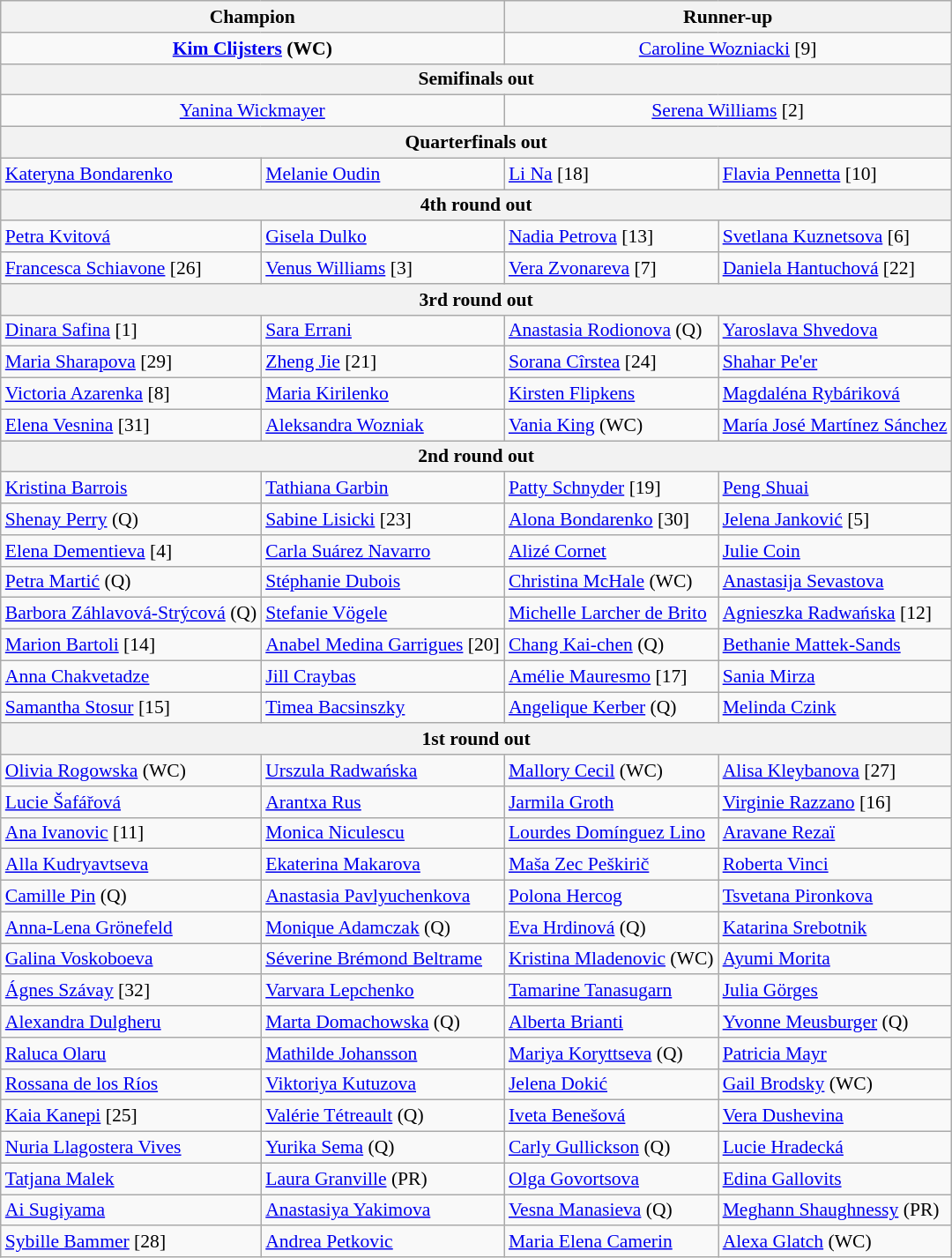<table class="wikitable collapsible collapsed" style="font-size:90%">
<tr>
<th colspan="2"><strong>Champion</strong></th>
<th colspan="2">Runner-up</th>
</tr>
<tr>
<td style="text-align:center;" colspan="2"> <strong><a href='#'>Kim Clijsters</a> (WC)</strong></td>
<td style="text-align:center;" colspan="2"> <a href='#'>Caroline Wozniacki</a> [9]</td>
</tr>
<tr>
<th colspan="4">Semifinals out</th>
</tr>
<tr>
<td style="text-align:center;" colspan="2"> <a href='#'>Yanina Wickmayer</a></td>
<td style="text-align:center;" colspan="2"> <a href='#'>Serena Williams</a> [2]</td>
</tr>
<tr>
<th colspan="4">Quarterfinals out</th>
</tr>
<tr>
<td> <a href='#'>Kateryna Bondarenko</a></td>
<td> <a href='#'>Melanie Oudin</a></td>
<td> <a href='#'>Li Na</a> [18]</td>
<td> <a href='#'>Flavia Pennetta</a> [10]</td>
</tr>
<tr>
<th colspan="4">4th round out</th>
</tr>
<tr>
<td> <a href='#'>Petra Kvitová</a></td>
<td> <a href='#'>Gisela Dulko</a></td>
<td> <a href='#'>Nadia Petrova</a> [13]</td>
<td> <a href='#'>Svetlana Kuznetsova</a> [6]</td>
</tr>
<tr>
<td> <a href='#'>Francesca Schiavone</a> [26]</td>
<td> <a href='#'>Venus Williams</a> [3]</td>
<td> <a href='#'>Vera Zvonareva</a> [7]</td>
<td> <a href='#'>Daniela Hantuchová</a> [22]</td>
</tr>
<tr>
<th colspan="4">3rd round out</th>
</tr>
<tr>
<td> <a href='#'>Dinara Safina</a> [1]</td>
<td> <a href='#'>Sara Errani</a></td>
<td> <a href='#'>Anastasia Rodionova</a> (Q)</td>
<td> <a href='#'>Yaroslava Shvedova</a></td>
</tr>
<tr>
<td> <a href='#'>Maria Sharapova</a> [29]</td>
<td> <a href='#'>Zheng Jie</a> [21]</td>
<td> <a href='#'>Sorana Cîrstea</a> [24]</td>
<td> <a href='#'>Shahar Pe'er</a></td>
</tr>
<tr>
<td> <a href='#'>Victoria Azarenka</a> [8]</td>
<td> <a href='#'>Maria Kirilenko</a></td>
<td> <a href='#'>Kirsten Flipkens</a></td>
<td> <a href='#'>Magdaléna Rybáriková</a></td>
</tr>
<tr>
<td> <a href='#'>Elena Vesnina</a> [31]</td>
<td> <a href='#'>Aleksandra Wozniak</a></td>
<td> <a href='#'>Vania King</a> (WC)</td>
<td> <a href='#'>María José Martínez Sánchez</a></td>
</tr>
<tr>
<th colspan="4">2nd round out</th>
</tr>
<tr>
<td> <a href='#'>Kristina Barrois</a></td>
<td> <a href='#'>Tathiana Garbin</a></td>
<td> <a href='#'>Patty Schnyder</a> [19]</td>
<td> <a href='#'>Peng Shuai</a></td>
</tr>
<tr>
<td> <a href='#'>Shenay Perry</a> (Q)</td>
<td> <a href='#'>Sabine Lisicki</a> [23]</td>
<td> <a href='#'>Alona Bondarenko</a> [30]</td>
<td> <a href='#'>Jelena Janković</a> [5]</td>
</tr>
<tr>
<td> <a href='#'>Elena Dementieva</a> [4]</td>
<td> <a href='#'>Carla Suárez Navarro</a></td>
<td> <a href='#'>Alizé Cornet</a></td>
<td> <a href='#'>Julie Coin</a></td>
</tr>
<tr>
<td> <a href='#'>Petra Martić</a> (Q)</td>
<td> <a href='#'>Stéphanie Dubois</a></td>
<td> <a href='#'>Christina McHale</a> (WC)</td>
<td> <a href='#'>Anastasija Sevastova</a></td>
</tr>
<tr>
<td> <a href='#'>Barbora Záhlavová-Strýcová</a> (Q)</td>
<td> <a href='#'>Stefanie Vögele</a></td>
<td> <a href='#'>Michelle Larcher de Brito</a></td>
<td> <a href='#'>Agnieszka Radwańska</a> [12]</td>
</tr>
<tr>
<td> <a href='#'>Marion Bartoli</a> [14]</td>
<td> <a href='#'>Anabel Medina Garrigues</a> [20]</td>
<td> <a href='#'>Chang Kai-chen</a> (Q)</td>
<td> <a href='#'>Bethanie Mattek-Sands</a></td>
</tr>
<tr>
<td> <a href='#'>Anna Chakvetadze</a></td>
<td> <a href='#'>Jill Craybas</a></td>
<td> <a href='#'>Amélie Mauresmo</a> [17]</td>
<td> <a href='#'>Sania Mirza</a></td>
</tr>
<tr>
<td> <a href='#'>Samantha Stosur</a> [15]</td>
<td> <a href='#'>Timea Bacsinszky</a></td>
<td> <a href='#'>Angelique Kerber</a> (Q)</td>
<td> <a href='#'>Melinda Czink</a></td>
</tr>
<tr>
<th colspan="4">1st round out</th>
</tr>
<tr>
<td> <a href='#'>Olivia Rogowska</a> (WC)</td>
<td> <a href='#'>Urszula Radwańska</a></td>
<td> <a href='#'>Mallory Cecil</a> (WC)</td>
<td> <a href='#'>Alisa Kleybanova</a> [27]</td>
</tr>
<tr>
<td> <a href='#'>Lucie Šafářová</a></td>
<td> <a href='#'>Arantxa Rus</a></td>
<td> <a href='#'>Jarmila Groth</a></td>
<td> <a href='#'>Virginie Razzano</a> [16]</td>
</tr>
<tr>
<td> <a href='#'>Ana Ivanovic</a> [11]</td>
<td> <a href='#'>Monica Niculescu</a></td>
<td> <a href='#'>Lourdes Domínguez Lino</a></td>
<td> <a href='#'>Aravane Rezaï</a></td>
</tr>
<tr>
<td> <a href='#'>Alla Kudryavtseva</a></td>
<td> <a href='#'>Ekaterina Makarova</a></td>
<td> <a href='#'>Maša Zec Peškirič</a></td>
<td> <a href='#'>Roberta Vinci</a></td>
</tr>
<tr>
<td> <a href='#'>Camille Pin</a> (Q)</td>
<td> <a href='#'>Anastasia Pavlyuchenkova</a></td>
<td> <a href='#'>Polona Hercog</a></td>
<td> <a href='#'>Tsvetana Pironkova</a></td>
</tr>
<tr>
<td> <a href='#'>Anna-Lena Grönefeld</a></td>
<td> <a href='#'>Monique Adamczak</a> (Q)</td>
<td> <a href='#'>Eva Hrdinová</a> (Q)</td>
<td> <a href='#'>Katarina Srebotnik</a></td>
</tr>
<tr>
<td> <a href='#'>Galina Voskoboeva</a></td>
<td> <a href='#'>Séverine Brémond Beltrame</a></td>
<td> <a href='#'>Kristina Mladenovic</a> (WC)</td>
<td> <a href='#'>Ayumi Morita</a></td>
</tr>
<tr>
<td> <a href='#'>Ágnes Szávay</a> [32]</td>
<td> <a href='#'>Varvara Lepchenko</a></td>
<td> <a href='#'>Tamarine Tanasugarn</a></td>
<td> <a href='#'>Julia Görges</a></td>
</tr>
<tr>
<td> <a href='#'>Alexandra Dulgheru</a></td>
<td> <a href='#'>Marta Domachowska</a> (Q)</td>
<td> <a href='#'>Alberta Brianti</a></td>
<td> <a href='#'>Yvonne Meusburger</a> (Q)</td>
</tr>
<tr>
<td> <a href='#'>Raluca Olaru</a></td>
<td> <a href='#'>Mathilde Johansson</a></td>
<td> <a href='#'>Mariya Koryttseva</a> (Q)</td>
<td> <a href='#'>Patricia Mayr</a></td>
</tr>
<tr>
<td> <a href='#'>Rossana de los Ríos</a></td>
<td> <a href='#'>Viktoriya Kutuzova</a></td>
<td> <a href='#'>Jelena Dokić</a></td>
<td> <a href='#'>Gail Brodsky</a> (WC)</td>
</tr>
<tr>
<td> <a href='#'>Kaia Kanepi</a> [25]</td>
<td> <a href='#'>Valérie Tétreault</a> (Q)</td>
<td> <a href='#'>Iveta Benešová</a></td>
<td> <a href='#'>Vera Dushevina</a></td>
</tr>
<tr>
<td> <a href='#'>Nuria Llagostera Vives</a></td>
<td> <a href='#'>Yurika Sema</a> (Q)</td>
<td> <a href='#'>Carly Gullickson</a> (Q)</td>
<td> <a href='#'>Lucie Hradecká</a></td>
</tr>
<tr>
<td> <a href='#'>Tatjana Malek</a></td>
<td> <a href='#'>Laura Granville</a> (PR)</td>
<td> <a href='#'>Olga Govortsova</a></td>
<td> <a href='#'>Edina Gallovits</a></td>
</tr>
<tr>
<td> <a href='#'>Ai Sugiyama</a></td>
<td> <a href='#'>Anastasiya Yakimova</a></td>
<td> <a href='#'>Vesna Manasieva</a> (Q)</td>
<td> <a href='#'>Meghann Shaughnessy</a> (PR)</td>
</tr>
<tr>
<td> <a href='#'>Sybille Bammer</a> [28]</td>
<td> <a href='#'>Andrea Petkovic</a></td>
<td> <a href='#'>Maria Elena Camerin</a></td>
<td> <a href='#'>Alexa Glatch</a> (WC)</td>
</tr>
</table>
